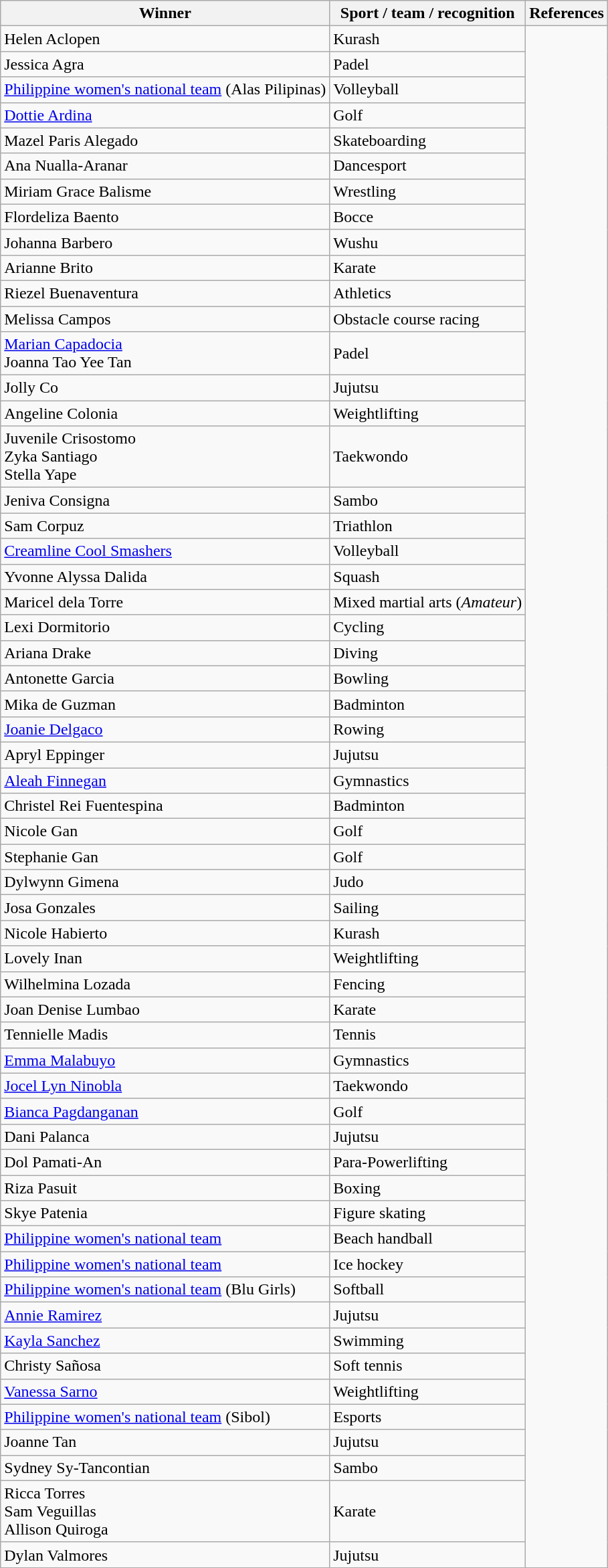<table class="wikitable">
<tr>
<th>Winner</th>
<th>Sport / team / recognition</th>
<th>References</th>
</tr>
<tr>
<td>Helen Aclopen</td>
<td>Kurash</td>
<td rowspan=59></td>
</tr>
<tr>
<td>Jessica Agra</td>
<td>Padel</td>
</tr>
<tr>
<td><a href='#'>Philippine women's national team</a> (Alas Pilipinas)</td>
<td>Volleyball</td>
</tr>
<tr>
<td><a href='#'>Dottie Ardina</a></td>
<td>Golf</td>
</tr>
<tr>
<td>Mazel Paris Alegado</td>
<td>Skateboarding</td>
</tr>
<tr>
<td>Ana Nualla-Aranar</td>
<td>Dancesport</td>
</tr>
<tr>
<td>Miriam Grace Balisme</td>
<td>Wrestling</td>
</tr>
<tr>
<td>Flordeliza Baento</td>
<td>Bocce</td>
</tr>
<tr>
<td>Johanna Barbero</td>
<td>Wushu</td>
</tr>
<tr>
<td>Arianne Brito</td>
<td>Karate</td>
</tr>
<tr>
<td>Riezel Buenaventura</td>
<td>Athletics</td>
</tr>
<tr>
<td>Melissa Campos</td>
<td>Obstacle course racing</td>
</tr>
<tr>
<td><a href='#'>Marian Capadocia</a> <br> Joanna Tao Yee Tan</td>
<td>Padel</td>
</tr>
<tr>
<td>Jolly Co</td>
<td>Jujutsu</td>
</tr>
<tr>
<td>Angeline Colonia</td>
<td>Weightlifting</td>
</tr>
<tr>
<td>Juvenile Crisostomo <br> Zyka Santiago <br> Stella Yape</td>
<td>Taekwondo</td>
</tr>
<tr>
<td>Jeniva Consigna</td>
<td>Sambo</td>
</tr>
<tr>
<td>Sam Corpuz</td>
<td>Triathlon</td>
</tr>
<tr>
<td><a href='#'>Creamline Cool Smashers</a></td>
<td>Volleyball</td>
</tr>
<tr>
<td>Yvonne Alyssa Dalida</td>
<td>Squash</td>
</tr>
<tr>
<td>Maricel dela Torre</td>
<td>Mixed martial arts (<em>Amateur</em>)</td>
</tr>
<tr>
<td>Lexi Dormitorio</td>
<td>Cycling</td>
</tr>
<tr>
<td>Ariana Drake</td>
<td>Diving</td>
</tr>
<tr>
<td>Antonette Garcia</td>
<td>Bowling</td>
</tr>
<tr>
<td>Mika de Guzman</td>
<td>Badminton</td>
</tr>
<tr>
<td><a href='#'>Joanie Delgaco</a></td>
<td>Rowing</td>
</tr>
<tr>
<td>Apryl Eppinger</td>
<td>Jujutsu</td>
</tr>
<tr>
<td><a href='#'>Aleah Finnegan</a></td>
<td>Gymnastics</td>
</tr>
<tr>
<td>Christel Rei Fuentespina</td>
<td>Badminton</td>
</tr>
<tr>
<td>Nicole Gan</td>
<td>Golf</td>
</tr>
<tr>
<td>Stephanie Gan</td>
<td>Golf</td>
</tr>
<tr>
<td>Dylwynn Gimena</td>
<td>Judo</td>
</tr>
<tr>
<td>Josa Gonzales</td>
<td>Sailing</td>
</tr>
<tr>
<td>Nicole Habierto</td>
<td>Kurash</td>
</tr>
<tr>
<td>Lovely Inan</td>
<td>Weightlifting</td>
</tr>
<tr>
<td>Wilhelmina Lozada</td>
<td>Fencing</td>
</tr>
<tr>
<td>Joan Denise Lumbao</td>
<td>Karate</td>
</tr>
<tr>
<td>Tennielle Madis</td>
<td>Tennis</td>
</tr>
<tr>
<td><a href='#'>Emma Malabuyo</a></td>
<td>Gymnastics</td>
</tr>
<tr>
<td><a href='#'>Jocel Lyn Ninobla</a></td>
<td>Taekwondo</td>
</tr>
<tr>
<td><a href='#'>Bianca Pagdanganan</a></td>
<td>Golf</td>
</tr>
<tr>
<td>Dani Palanca</td>
<td>Jujutsu</td>
</tr>
<tr>
<td>Dol Pamati-An</td>
<td>Para-Powerlifting</td>
</tr>
<tr>
<td>Riza Pasuit</td>
<td>Boxing</td>
</tr>
<tr>
<td>Skye Patenia</td>
<td>Figure skating</td>
</tr>
<tr>
<td><a href='#'>Philippine women's national team</a></td>
<td>Beach handball</td>
</tr>
<tr>
<td><a href='#'>Philippine women's national team</a></td>
<td>Ice hockey</td>
</tr>
<tr>
<td><a href='#'>Philippine women's national team</a>  (Blu Girls)</td>
<td>Softball</td>
</tr>
<tr>
<td><a href='#'>Annie Ramirez</a></td>
<td>Jujutsu</td>
</tr>
<tr>
<td><a href='#'>Kayla Sanchez</a></td>
<td>Swimming</td>
</tr>
<tr>
<td>Christy Sañosa</td>
<td>Soft tennis</td>
</tr>
<tr>
<td><a href='#'>Vanessa Sarno</a></td>
<td>Weightlifting</td>
</tr>
<tr>
<td><a href='#'>Philippine women's national team</a> (Sibol)</td>
<td>Esports</td>
</tr>
<tr>
<td>Joanne Tan</td>
<td>Jujutsu</td>
</tr>
<tr>
<td>Sydney Sy-Tancontian</td>
<td>Sambo</td>
</tr>
<tr>
<td>Ricca Torres <br> Sam Veguillas <br> Allison Quiroga</td>
<td>Karate</td>
</tr>
<tr>
<td>Dylan Valmores</td>
<td>Jujutsu</td>
</tr>
</table>
